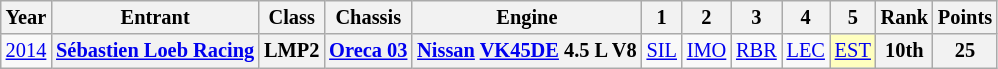<table class="wikitable" style="text-align:center; font-size:85%">
<tr>
<th>Year</th>
<th>Entrant</th>
<th>Class</th>
<th>Chassis</th>
<th>Engine</th>
<th>1</th>
<th>2</th>
<th>3</th>
<th>4</th>
<th>5</th>
<th>Rank</th>
<th>Points</th>
</tr>
<tr>
<td><a href='#'>2014</a></td>
<th nowrap><a href='#'>Sébastien Loeb Racing</a></th>
<th>LMP2</th>
<th nowrap><a href='#'>Oreca 03</a></th>
<th nowrap><a href='#'>Nissan</a> <a href='#'>VK45DE</a> 4.5 L V8</th>
<td><a href='#'>SIL</a></td>
<td><a href='#'>IMO</a></td>
<td><a href='#'>RBR</a></td>
<td><a href='#'>LEC</a></td>
<td style="background:#FFFFBF;"><a href='#'>EST</a><br></td>
<th>10th</th>
<th>25</th>
</tr>
</table>
